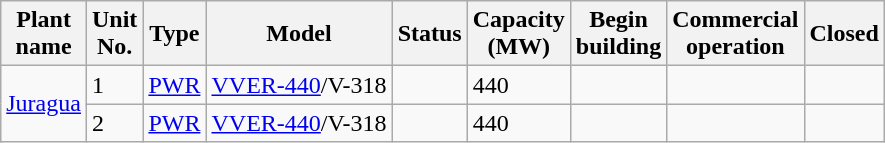<table class="wikitable sortable mw-datatable">
<tr>
<th>Plant<br>name</th>
<th>Unit<br>No.</th>
<th>Type</th>
<th>Model</th>
<th>Status</th>
<th>Capacity<br>(MW)</th>
<th>Begin<br>building</th>
<th>Commercial<br>operation</th>
<th>Closed</th>
</tr>
<tr>
<td rowspan=2><a href='#'>Juragua</a></td>
<td>1</td>
<td><a href='#'>PWR</a></td>
<td><a href='#'>VVER-440</a>/V-318</td>
<td></td>
<td>440</td>
<td></td>
<td></td>
<td></td>
</tr>
<tr>
<td>2</td>
<td><a href='#'>PWR</a></td>
<td><a href='#'>VVER-440</a>/V-318</td>
<td></td>
<td>440</td>
<td></td>
<td></td>
<td></td>
</tr>
</table>
